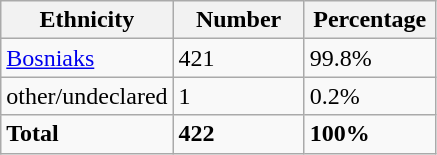<table class="wikitable">
<tr>
<th width="100px">Ethnicity</th>
<th width="80px">Number</th>
<th width="80px">Percentage</th>
</tr>
<tr>
<td><a href='#'>Bosniaks</a></td>
<td>421</td>
<td>99.8%</td>
</tr>
<tr>
<td>other/undeclared</td>
<td>1</td>
<td>0.2%</td>
</tr>
<tr>
<td><strong>Total</strong></td>
<td><strong>422</strong></td>
<td><strong>100%</strong></td>
</tr>
</table>
